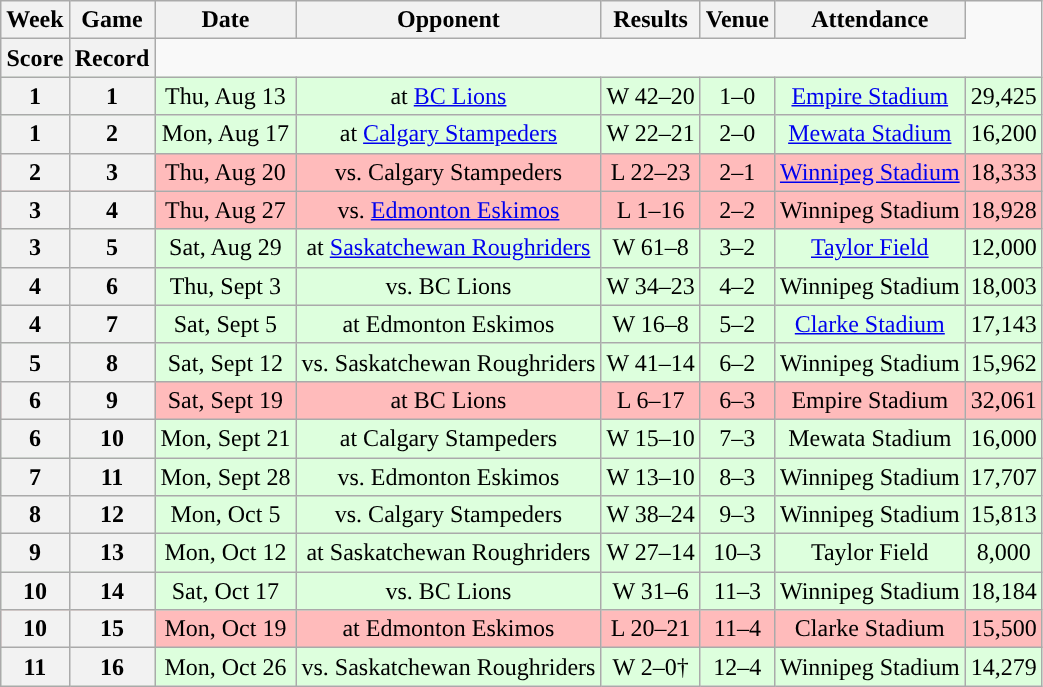<table class="wikitable" style="text-align:center">
<tr>
<th>Week</th>
<th>Game</th>
<th>Date</th>
<th>Opponent</th>
<th>Results</th>
<th>Venue</th>
<th>Attendance</th>
</tr>
<tr>
<th>Score</th>
<th>Record</th>
</tr>
<tr style="background:#ddffdd">
<th>1</th>
<th>1</th>
<td>Thu, Aug 13</td>
<td>at <a href='#'>BC Lions</a></td>
<td>W 42–20</td>
<td>1–0</td>
<td><a href='#'>Empire Stadium</a></td>
<td>29,425</td>
</tr>
<tr style="background:#ddffdd">
<th>1</th>
<th>2</th>
<td>Mon, Aug 17</td>
<td>at <a href='#'>Calgary Stampeders</a></td>
<td>W 22–21</td>
<td>2–0</td>
<td><a href='#'>Mewata Stadium</a></td>
<td>16,200</td>
</tr>
<tr style="background:#ffbbbb">
<th>2</th>
<th>3</th>
<td>Thu, Aug 20</td>
<td>vs. Calgary Stampeders</td>
<td>L 22–23</td>
<td>2–1</td>
<td><a href='#'>Winnipeg Stadium</a></td>
<td>18,333</td>
</tr>
<tr style="background:#ffbbbb">
<th>3</th>
<th>4</th>
<td>Thu, Aug 27</td>
<td>vs. <a href='#'>Edmonton Eskimos</a></td>
<td>L 1–16</td>
<td>2–2</td>
<td>Winnipeg Stadium</td>
<td>18,928</td>
</tr>
<tr style="background:#ddffdd">
<th>3</th>
<th>5</th>
<td>Sat, Aug 29</td>
<td>at <a href='#'>Saskatchewan Roughriders</a></td>
<td>W 61–8</td>
<td>3–2</td>
<td><a href='#'>Taylor Field</a></td>
<td>12,000</td>
</tr>
<tr style="background:#ddffdd">
<th>4</th>
<th>6</th>
<td>Thu, Sept 3</td>
<td>vs. BC Lions</td>
<td>W 34–23</td>
<td>4–2</td>
<td>Winnipeg Stadium</td>
<td>18,003</td>
</tr>
<tr style="background:#ddffdd">
<th>4</th>
<th>7</th>
<td>Sat, Sept 5</td>
<td>at Edmonton Eskimos</td>
<td>W 16–8</td>
<td>5–2</td>
<td><a href='#'>Clarke Stadium</a></td>
<td>17,143</td>
</tr>
<tr style="background:#ddffdd">
<th>5</th>
<th>8</th>
<td>Sat, Sept 12</td>
<td>vs. Saskatchewan Roughriders</td>
<td>W 41–14</td>
<td>6–2</td>
<td>Winnipeg Stadium</td>
<td>15,962</td>
</tr>
<tr style="background:#ffbbbb">
<th>6</th>
<th>9</th>
<td>Sat, Sept 19</td>
<td>at BC Lions</td>
<td>L 6–17</td>
<td>6–3</td>
<td>Empire Stadium</td>
<td>32,061</td>
</tr>
<tr style="background:#ddffdd">
<th>6</th>
<th>10</th>
<td>Mon, Sept 21</td>
<td>at Calgary Stampeders</td>
<td>W 15–10</td>
<td>7–3</td>
<td>Mewata Stadium</td>
<td>16,000</td>
</tr>
<tr style="background:#ddffdd">
<th>7</th>
<th>11</th>
<td>Mon, Sept 28</td>
<td>vs. Edmonton Eskimos</td>
<td>W 13–10</td>
<td>8–3</td>
<td>Winnipeg Stadium</td>
<td>17,707</td>
</tr>
<tr style="background:#ddffdd">
<th>8</th>
<th>12</th>
<td>Mon, Oct 5</td>
<td>vs. Calgary Stampeders</td>
<td>W 38–24</td>
<td>9–3</td>
<td>Winnipeg Stadium</td>
<td>15,813</td>
</tr>
<tr style="background:#ddffdd">
<th>9</th>
<th>13</th>
<td>Mon, Oct 12</td>
<td>at Saskatchewan Roughriders</td>
<td>W 27–14</td>
<td>10–3</td>
<td>Taylor Field</td>
<td>8,000</td>
</tr>
<tr style="background:#ddffdd">
<th>10</th>
<th>14</th>
<td>Sat, Oct 17</td>
<td>vs. BC Lions</td>
<td>W 31–6</td>
<td>11–3</td>
<td>Winnipeg Stadium</td>
<td>18,184</td>
</tr>
<tr style="background:#ffbbbb">
<th>10</th>
<th>15</th>
<td>Mon, Oct 19</td>
<td>at Edmonton Eskimos</td>
<td>L 20–21</td>
<td>11–4</td>
<td>Clarke Stadium</td>
<td>15,500</td>
</tr>
<tr style="background:#ddffdd">
<th>11</th>
<th>16</th>
<td>Mon, Oct 26</td>
<td>vs. Saskatchewan Roughriders</td>
<td>W 2–0†</td>
<td>12–4</td>
<td>Winnipeg Stadium</td>
<td>14,279</td>
</tr>
</table>
